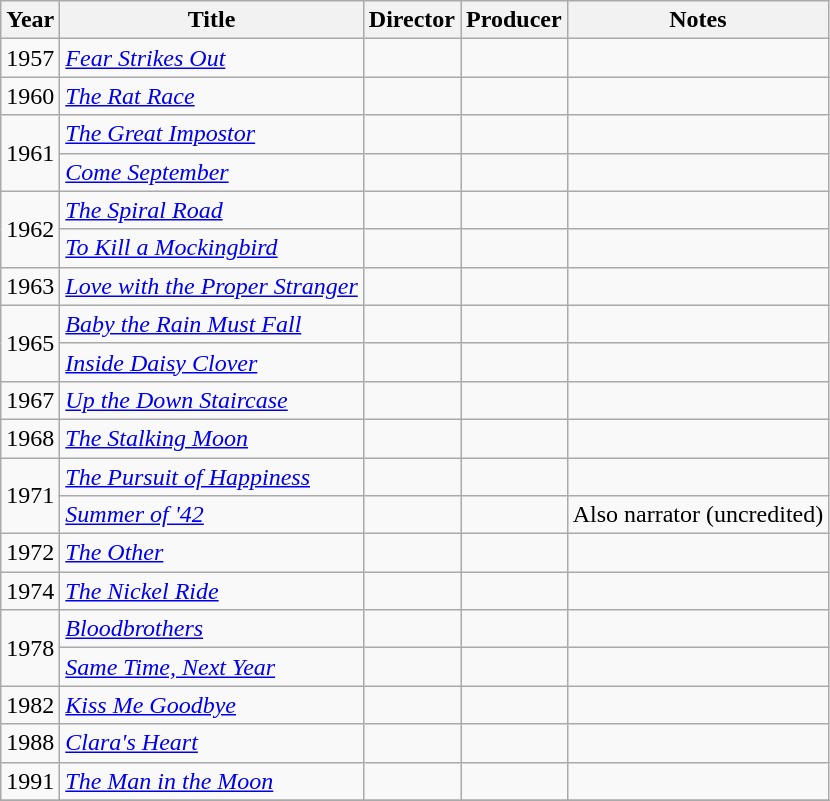<table class="wikitable unsortable">
<tr>
<th>Year</th>
<th>Title</th>
<th>Director</th>
<th>Producer</th>
<th>Notes</th>
</tr>
<tr>
<td>1957</td>
<td><em><a href='#'>Fear Strikes Out</a></em></td>
<td></td>
<td></td>
<td></td>
</tr>
<tr>
<td>1960</td>
<td><em><a href='#'>The Rat Race</a></em></td>
<td></td>
<td></td>
<td></td>
</tr>
<tr>
<td rowspan="2">1961</td>
<td><em><a href='#'>The Great Impostor</a></em></td>
<td></td>
<td></td>
<td></td>
</tr>
<tr>
<td><em><a href='#'>Come September</a></em></td>
<td></td>
<td></td>
<td></td>
</tr>
<tr>
<td rowspan="2">1962</td>
<td><em><a href='#'>The Spiral Road</a></em></td>
<td></td>
<td></td>
<td></td>
</tr>
<tr>
<td><em><a href='#'>To Kill a Mockingbird</a></em></td>
<td></td>
<td></td>
<td></td>
</tr>
<tr>
<td>1963</td>
<td><em><a href='#'>Love with the Proper Stranger</a></em></td>
<td></td>
<td></td>
<td></td>
</tr>
<tr>
<td rowspan="2">1965</td>
<td><em><a href='#'>Baby the Rain Must Fall</a></em></td>
<td></td>
<td></td>
<td></td>
</tr>
<tr>
<td><em><a href='#'>Inside Daisy Clover</a></em></td>
<td></td>
<td></td>
<td></td>
</tr>
<tr>
<td>1967</td>
<td><em><a href='#'>Up the Down Staircase</a></em></td>
<td></td>
<td></td>
<td></td>
</tr>
<tr>
<td>1968</td>
<td><em><a href='#'>The Stalking Moon</a></em></td>
<td></td>
<td></td>
<td></td>
</tr>
<tr>
<td rowspan="2">1971</td>
<td><em><a href='#'>The Pursuit of Happiness</a></em></td>
<td></td>
<td></td>
<td></td>
</tr>
<tr>
<td><em><a href='#'>Summer of '42</a></em></td>
<td></td>
<td></td>
<td>Also narrator (uncredited)</td>
</tr>
<tr>
<td>1972</td>
<td><em><a href='#'>The Other</a></em></td>
<td></td>
<td></td>
<td></td>
</tr>
<tr>
<td>1974</td>
<td><em><a href='#'>The Nickel Ride</a></em></td>
<td></td>
<td></td>
<td></td>
</tr>
<tr>
<td rowspan="2">1978</td>
<td><em><a href='#'>Bloodbrothers</a></em></td>
<td></td>
<td></td>
<td></td>
</tr>
<tr>
<td><em><a href='#'>Same Time, Next Year</a></em></td>
<td></td>
<td></td>
<td></td>
</tr>
<tr>
<td>1982</td>
<td><em><a href='#'>Kiss Me Goodbye</a></em></td>
<td></td>
<td></td>
<td></td>
</tr>
<tr>
<td>1988</td>
<td><em><a href='#'>Clara's Heart</a></em></td>
<td></td>
<td></td>
<td></td>
</tr>
<tr>
<td>1991</td>
<td><em><a href='#'>The Man in the Moon</a></em></td>
<td></td>
<td></td>
<td></td>
</tr>
<tr>
</tr>
</table>
